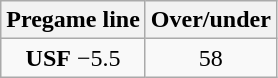<table class="wikitable">
<tr align="center">
<th style=>Pregame line</th>
<th style=>Over/under</th>
</tr>
<tr align="center">
<td><strong>USF</strong> −5.5</td>
<td>58</td>
</tr>
</table>
